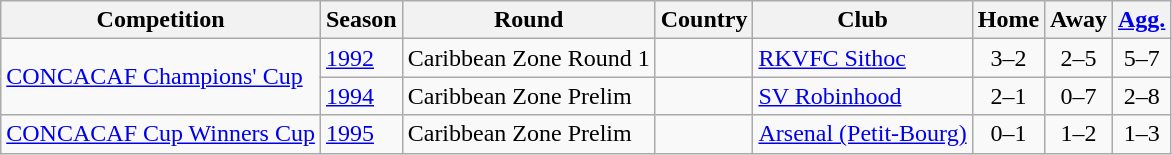<table class="wikitable" style="text-align:left">
<tr>
<th>Competition</th>
<th>Season</th>
<th>Round</th>
<th>Country</th>
<th>Club</th>
<th>Home</th>
<th>Away</th>
<th><a href='#'>Agg.</a></th>
</tr>
<tr>
<td rowspan="2"><a href='#'>CONCACAF Champions' Cup</a></td>
<td><a href='#'>1992</a></td>
<td>Caribbean Zone Round 1</td>
<td></td>
<td><a href='#'>RKVFC Sithoc</a></td>
<td style="text-align:center">3–2</td>
<td style="text-align:center">2–5</td>
<td style="text-align:center">5–7</td>
</tr>
<tr>
<td><a href='#'>1994</a></td>
<td>Caribbean Zone Prelim</td>
<td></td>
<td><a href='#'>SV Robinhood</a></td>
<td style="text-align:center">2–1</td>
<td style="text-align:center">0–7</td>
<td style="text-align:center">2–8</td>
</tr>
<tr>
<td><a href='#'>CONCACAF Cup Winners Cup</a></td>
<td><a href='#'>1995</a></td>
<td>Caribbean Zone Prelim</td>
<td></td>
<td><a href='#'>Arsenal (Petit-Bourg)</a></td>
<td style="text-align:center">0–1</td>
<td style="text-align:center">1–2</td>
<td style="text-align:center">1–3</td>
</tr>
</table>
